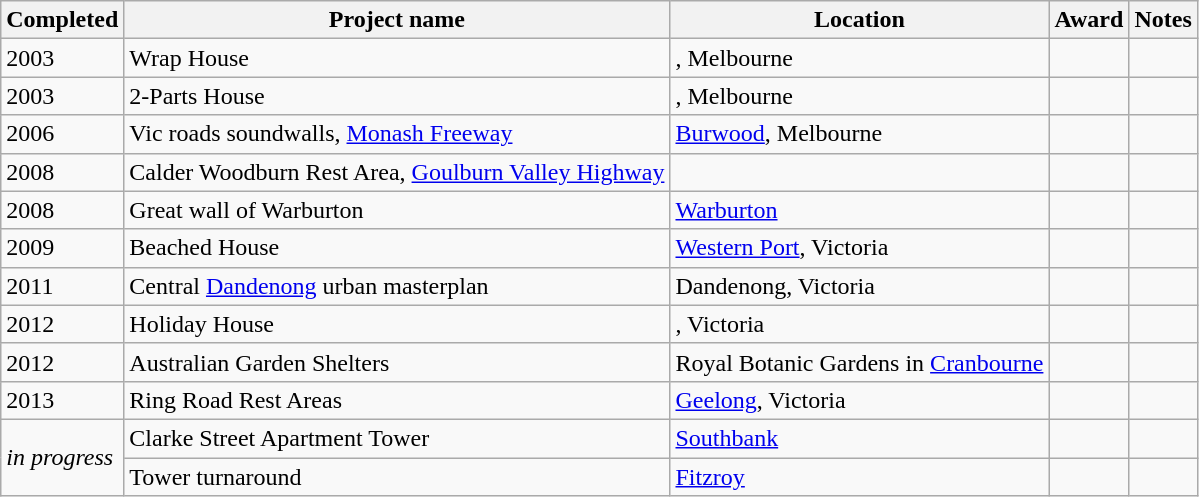<table class="wikitable sortable">
<tr>
<th>Completed</th>
<th>Project name</th>
<th>Location</th>
<th>Award</th>
<th>Notes</th>
</tr>
<tr>
<td>2003</td>
<td>Wrap House</td>
<td>, Melbourne</td>
<td></td>
<td></td>
</tr>
<tr>
<td>2003</td>
<td>2-Parts House</td>
<td>, Melbourne</td>
<td></td>
<td></td>
</tr>
<tr>
<td>2006</td>
<td>Vic roads soundwalls, <a href='#'>Monash Freeway</a></td>
<td><a href='#'>Burwood</a>, Melbourne</td>
<td></td>
<td></td>
</tr>
<tr>
<td>2008</td>
<td>Calder Woodburn Rest Area, <a href='#'>Goulburn Valley Highway</a></td>
<td></td>
<td></td>
<td></td>
</tr>
<tr>
<td>2008</td>
<td>Great wall of Warburton</td>
<td><a href='#'>Warburton</a></td>
<td></td>
<td></td>
</tr>
<tr>
<td>2009</td>
<td>Beached House</td>
<td><a href='#'>Western Port</a>, Victoria</td>
<td></td>
<td></td>
</tr>
<tr>
<td>2011</td>
<td>Central <a href='#'>Dandenong</a> urban masterplan</td>
<td>Dandenong, Victoria</td>
<td></td>
<td></td>
</tr>
<tr>
<td>2012</td>
<td>Holiday House</td>
<td>, Victoria</td>
<td></td>
<td></td>
</tr>
<tr>
<td>2012</td>
<td>Australian Garden Shelters</td>
<td>Royal Botanic Gardens in <a href='#'>Cranbourne</a></td>
<td></td>
<td></td>
</tr>
<tr>
<td>2013</td>
<td>Ring Road Rest Areas</td>
<td><a href='#'>Geelong</a>, Victoria</td>
<td></td>
<td></td>
</tr>
<tr>
<td rowspan=2><em>in progress</em></td>
<td>Clarke Street Apartment Tower</td>
<td><a href='#'>Southbank</a></td>
<td></td>
<td></td>
</tr>
<tr>
<td>Tower turnaround</td>
<td><a href='#'>Fitzroy</a></td>
<td></td>
<td></td>
</tr>
</table>
